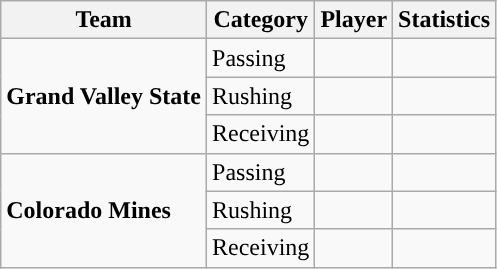<table class="wikitable" style="float: left;">
<tr>
<th>Team</th>
<th>Category</th>
<th>Player</th>
<th>Statistics</th>
</tr>
<tr>
<td rowspan=3><strong>Grand Valley State</strong></td>
<td>Passing</td>
<td></td>
<td></td>
</tr>
<tr>
<td>Rushing</td>
<td></td>
<td></td>
</tr>
<tr>
<td>Receiving</td>
<td></td>
<td></td>
</tr>
<tr>
<td rowspan=3><strong>Colorado Mines</strong></td>
<td>Passing</td>
<td></td>
<td></td>
</tr>
<tr>
<td>Rushing</td>
<td></td>
<td></td>
</tr>
<tr>
<td>Receiving</td>
<td></td>
<td></td>
</tr>
</table>
